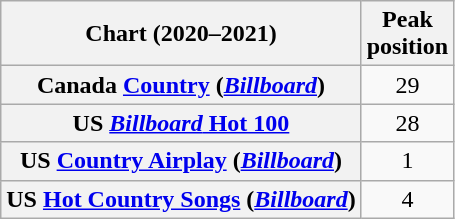<table class="wikitable sortable plainrowheaders" style="text-align:center">
<tr>
<th scope="col">Chart (2020–2021)</th>
<th scope="col">Peak<br>position</th>
</tr>
<tr>
<th scope="row">Canada <a href='#'>Country</a> (<em><a href='#'>Billboard</a></em>)</th>
<td>29</td>
</tr>
<tr>
<th scope="row">US <a href='#'><em>Billboard</em> Hot 100</a></th>
<td>28</td>
</tr>
<tr>
<th scope="row">US <a href='#'>Country Airplay</a> (<em><a href='#'>Billboard</a></em>)</th>
<td>1</td>
</tr>
<tr>
<th scope="row">US <a href='#'>Hot Country Songs</a> (<em><a href='#'>Billboard</a></em>)</th>
<td>4</td>
</tr>
</table>
